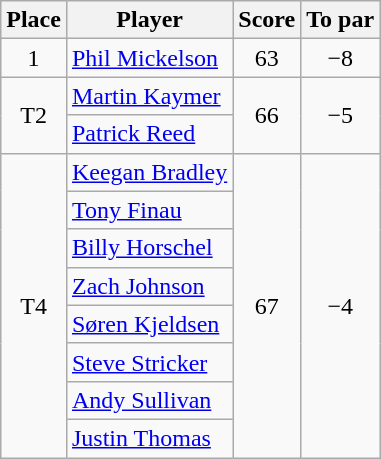<table class="wikitable">
<tr>
<th>Place</th>
<th>Player</th>
<th>Score</th>
<th>To par</th>
</tr>
<tr>
<td align=center>1</td>
<td> <a href='#'>Phil Mickelson</a></td>
<td align=center>63</td>
<td align=center>−8</td>
</tr>
<tr>
<td rowspan=2 align=center>T2</td>
<td> <a href='#'>Martin Kaymer</a></td>
<td rowspan=2 align=center>66</td>
<td rowspan=2 align=center>−5</td>
</tr>
<tr>
<td> <a href='#'>Patrick Reed</a></td>
</tr>
<tr>
<td rowspan=8 align=center>T4</td>
<td> <a href='#'>Keegan Bradley</a></td>
<td rowspan=8 align=center>67</td>
<td rowspan=8 align=center>−4</td>
</tr>
<tr>
<td> <a href='#'>Tony Finau</a></td>
</tr>
<tr>
<td> <a href='#'>Billy Horschel</a></td>
</tr>
<tr>
<td> <a href='#'>Zach Johnson</a></td>
</tr>
<tr>
<td> <a href='#'>Søren Kjeldsen</a></td>
</tr>
<tr>
<td> <a href='#'>Steve Stricker</a></td>
</tr>
<tr>
<td> <a href='#'>Andy Sullivan</a></td>
</tr>
<tr>
<td> <a href='#'>Justin Thomas</a></td>
</tr>
</table>
